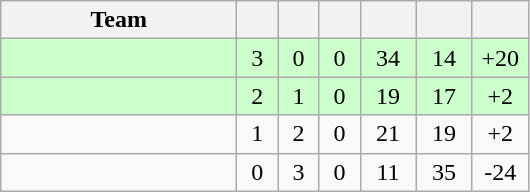<table class="wikitable" style="text-align:center;">
<tr>
<th width=150>Team</th>
<th width=20></th>
<th width=20></th>
<th width=20></th>
<th width=30></th>
<th width=30></th>
<th width=30></th>
</tr>
<tr bgcolor="#ccffcc">
<td align="left"></td>
<td>3</td>
<td>0</td>
<td>0</td>
<td>34</td>
<td>14</td>
<td>+20</td>
</tr>
<tr bgcolor="#ccffcc">
<td align="left"></td>
<td>2</td>
<td>1</td>
<td>0</td>
<td>19</td>
<td>17</td>
<td>+2</td>
</tr>
<tr bgcolor=>
<td align="left"></td>
<td>1</td>
<td>2</td>
<td>0</td>
<td>21</td>
<td>19</td>
<td>+2</td>
</tr>
<tr bgcolor=>
<td align="left"></td>
<td>0</td>
<td>3</td>
<td>0</td>
<td>11</td>
<td>35</td>
<td>-24</td>
</tr>
</table>
